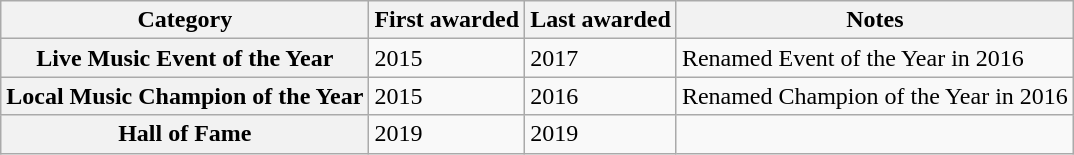<table class="wikitable plainrowheaders">
<tr>
<th scope="col">Category</th>
<th>First awarded</th>
<th scope="col">Last awarded</th>
<th scope="col">Notes</th>
</tr>
<tr>
<th scope="row">Live Music Event of the Year</th>
<td>2015</td>
<td>2017</td>
<td>Renamed Event of the Year in 2016</td>
</tr>
<tr>
<th scope="row">Local Music Champion of the Year</th>
<td>2015</td>
<td>2016</td>
<td>Renamed Champion of the Year in 2016</td>
</tr>
<tr>
<th scope="row">Hall of Fame</th>
<td>2019</td>
<td>2019</td>
<td></td>
</tr>
</table>
